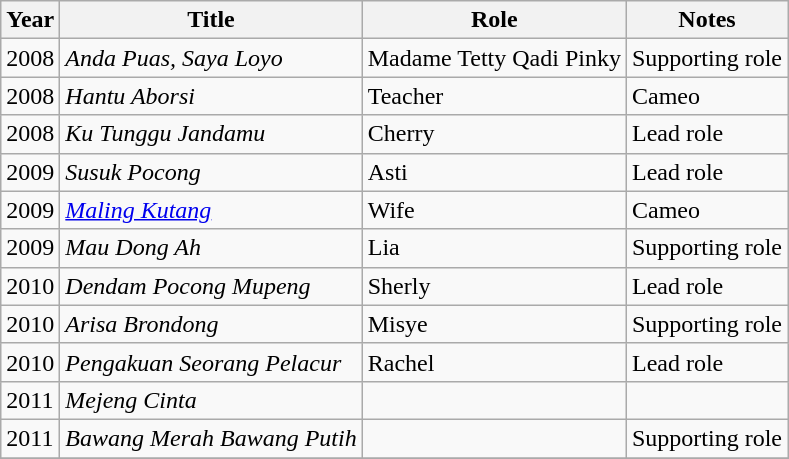<table class="wikitable">
<tr>
<th>Year</th>
<th>Title</th>
<th>Role</th>
<th>Notes</th>
</tr>
<tr>
<td>2008</td>
<td><em>Anda Puas, Saya Loyo</em></td>
<td>Madame Tetty Qadi Pinky</td>
<td>Supporting role</td>
</tr>
<tr>
<td>2008</td>
<td><em>Hantu Aborsi</em></td>
<td>Teacher</td>
<td>Cameo</td>
</tr>
<tr>
<td>2008</td>
<td><em>Ku Tunggu Jandamu</em></td>
<td>Cherry</td>
<td>Lead role</td>
</tr>
<tr>
<td>2009</td>
<td><em>Susuk Pocong</em></td>
<td>Asti</td>
<td>Lead role</td>
</tr>
<tr>
<td>2009</td>
<td><em><a href='#'>Maling Kutang</a></em></td>
<td>Wife</td>
<td>Cameo</td>
</tr>
<tr>
<td>2009</td>
<td><em>Mau Dong Ah</em></td>
<td>Lia</td>
<td>Supporting role</td>
</tr>
<tr>
<td>2010</td>
<td><em>Dendam Pocong Mupeng</em></td>
<td>Sherly</td>
<td>Lead role</td>
</tr>
<tr>
<td>2010</td>
<td><em>Arisa Brondong</em></td>
<td>Misye</td>
<td>Supporting role</td>
</tr>
<tr>
<td>2010</td>
<td><em>Pengakuan Seorang Pelacur</em></td>
<td>Rachel</td>
<td>Lead role</td>
</tr>
<tr>
<td>2011</td>
<td><em>Mejeng Cinta</em></td>
<td></td>
<td></td>
</tr>
<tr>
<td>2011</td>
<td><em>Bawang Merah Bawang Putih</em></td>
<td></td>
<td>Supporting role</td>
</tr>
<tr>
</tr>
</table>
